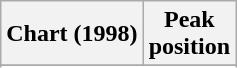<table class="wikitable sortable plainrowheaders">
<tr>
<th scope="col">Chart (1998)</th>
<th scope="col">Peak<br>position</th>
</tr>
<tr>
</tr>
<tr>
</tr>
</table>
